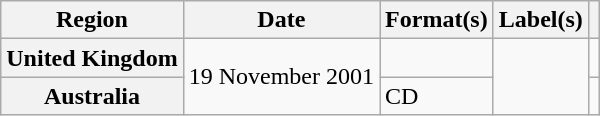<table class="wikitable plainrowheaders">
<tr>
<th scope="col">Region</th>
<th scope="col">Date</th>
<th scope="col">Format(s)</th>
<th scope="col">Label(s)</th>
<th scope="col"></th>
</tr>
<tr>
<th scope="row">United Kingdom</th>
<td rowspan="2">19 November 2001</td>
<td></td>
<td rowspan="2"></td>
<td></td>
</tr>
<tr>
<th scope="row">Australia</th>
<td>CD</td>
<td></td>
</tr>
</table>
